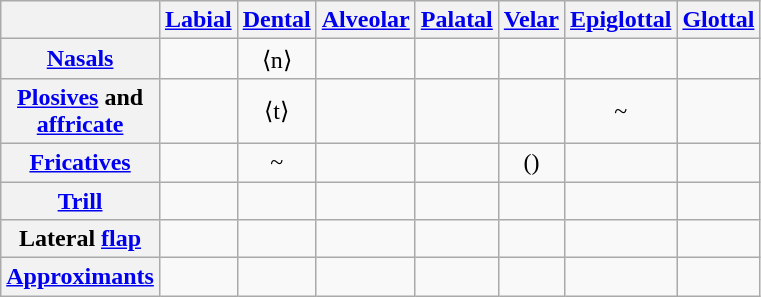<table class="wikitable" style="text-align:center">
<tr>
<th></th>
<th><a href='#'>Labial</a></th>
<th><a href='#'>Dental</a></th>
<th><a href='#'>Alveolar</a></th>
<th><a href='#'>Palatal</a></th>
<th><a href='#'>Velar</a></th>
<th><a href='#'>Epiglottal</a></th>
<th><a href='#'>Glottal</a></th>
</tr>
<tr>
<th><a href='#'>Nasals</a></th>
<td></td>
<td> ⟨n⟩</td>
<td></td>
<td></td>
<td> </td>
<td></td>
<td></td>
</tr>
<tr>
<th><a href='#'>Plosives</a> and<br><a href='#'>affricate</a></th>
<td></td>
<td> ⟨t⟩</td>
<td> </td>
<td></td>
<td></td>
<td> ~  </td>
<td> </td>
</tr>
<tr>
<th><a href='#'>Fricatives</a></th>
<td> </td>
<td> ~  </td>
<td> </td>
<td></td>
<td>() </td>
<td> </td>
<td></td>
</tr>
<tr>
<th><a href='#'>Trill</a></th>
<td></td>
<td></td>
<td> </td>
<td></td>
<td></td>
<td></td>
<td></td>
</tr>
<tr>
<th>Lateral <a href='#'>flap</a></th>
<td></td>
<td></td>
<td> </td>
<td></td>
<td></td>
<td></td>
<td></td>
</tr>
<tr>
<th><a href='#'>Approximants</a></th>
<td> </td>
<td></td>
<td></td>
<td> </td>
<td></td>
<td></td>
<td></td>
</tr>
</table>
